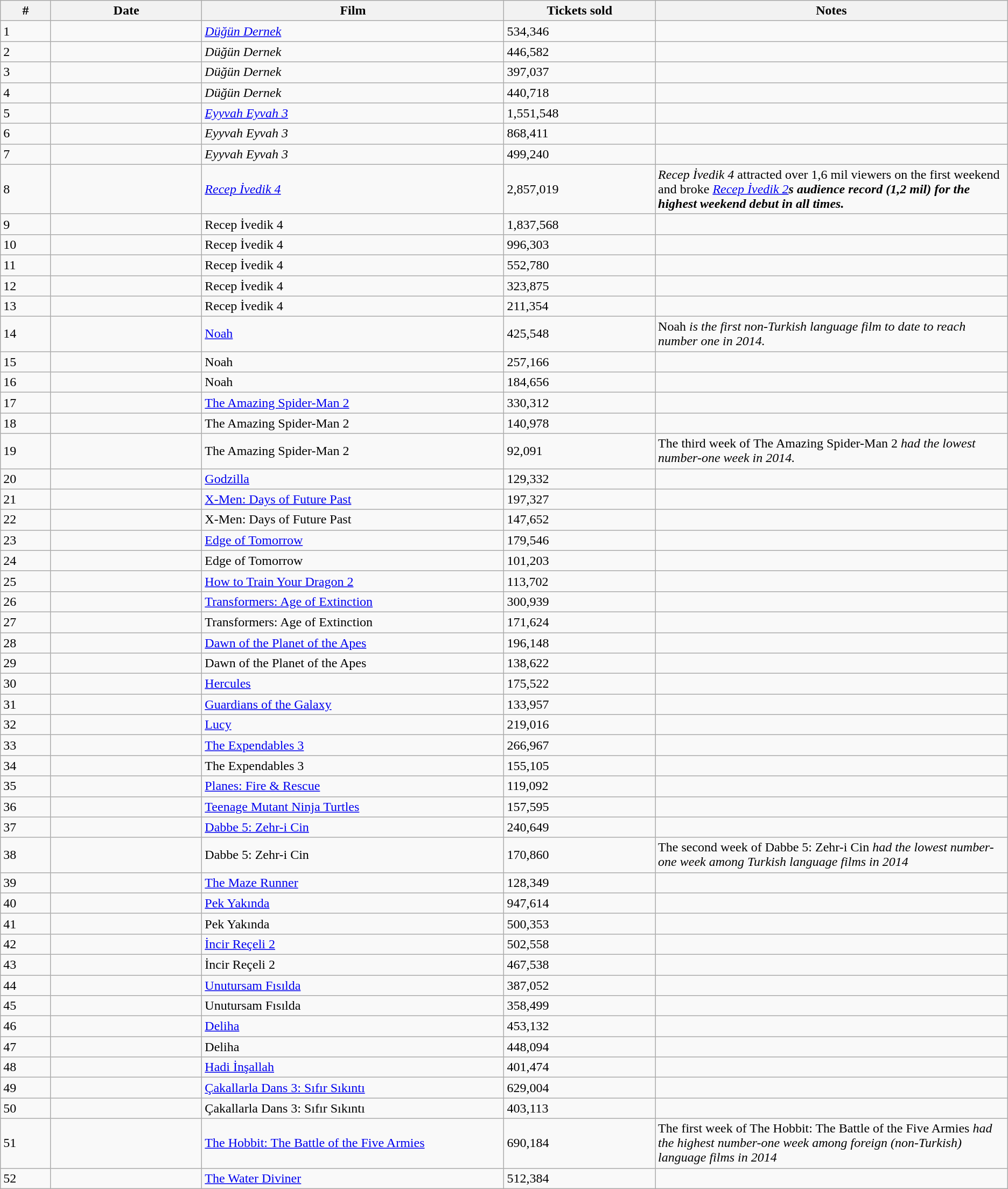<table class="wikitable sortable">
<tr>
<th width="5%">#</th>
<th width="15%">Date</th>
<th width="30%">Film</th>
<th width="15%">Tickets sold</th>
<th width="35%">Notes</th>
</tr>
<tr>
<td>1</td>
<td></td>
<td><em><a href='#'>Düğün Dernek</a></em></td>
<td>534,346</td>
<td></td>
</tr>
<tr>
<td>2</td>
<td></td>
<td><em>Düğün Dernek</em></td>
<td>446,582</td>
<td></td>
</tr>
<tr>
<td>3</td>
<td></td>
<td><em>Düğün Dernek</em></td>
<td>397,037</td>
<td></td>
</tr>
<tr>
<td>4</td>
<td></td>
<td><em>Düğün Dernek</em></td>
<td>440,718</td>
<td></td>
</tr>
<tr>
<td>5</td>
<td></td>
<td><em><a href='#'>Eyyvah Eyvah 3</a></em></td>
<td>1,551,548</td>
<td></td>
</tr>
<tr>
<td>6</td>
<td></td>
<td><em>Eyyvah Eyvah 3</em></td>
<td>868,411</td>
<td></td>
</tr>
<tr>
<td>7</td>
<td></td>
<td><em>Eyyvah Eyvah 3</em></td>
<td>499,240</td>
<td></td>
</tr>
<tr>
<td>8</td>
<td></td>
<td><em><a href='#'>Recep İvedik 4</a></em></td>
<td>2,857,019</td>
<td><em>Recep İvedik 4</em> attracted over 1,6 mil viewers on the first weekend and broke <em><a href='#'>Recep İvedik 2</a><strong>s audience record (1,2 mil) for the highest weekend debut in all times.</td>
</tr>
<tr>
<td>9</td>
<td></td>
<td></em>Recep İvedik 4<em></td>
<td>1,837,568</td>
<td></td>
</tr>
<tr>
<td>10</td>
<td></td>
<td></em>Recep İvedik 4<em></td>
<td>996,303</td>
<td></td>
</tr>
<tr>
<td>11</td>
<td></td>
<td></em>Recep İvedik 4<em></td>
<td>552,780</td>
<td></td>
</tr>
<tr>
<td>12</td>
<td></td>
<td></em>Recep İvedik 4<em></td>
<td>323,875</td>
<td></td>
</tr>
<tr>
<td>13</td>
<td></td>
<td></em>Recep İvedik 4<em></td>
<td>211,354</td>
<td></td>
</tr>
<tr>
<td>14</td>
<td></td>
<td></em><a href='#'>Noah</a><em></td>
<td>425,548</td>
<td></em>Noah<em> is the first non-Turkish language film to date to reach number one in 2014.</td>
</tr>
<tr>
<td>15</td>
<td></td>
<td></em>Noah<em></td>
<td>257,166</td>
<td></td>
</tr>
<tr>
<td>16</td>
<td></td>
<td></em>Noah<em></td>
<td>184,656</td>
<td></td>
</tr>
<tr>
<td>17</td>
<td></td>
<td></em><a href='#'>The Amazing Spider-Man 2</a><em></td>
<td>330,312</td>
<td></td>
</tr>
<tr>
<td>18</td>
<td></td>
<td></em>The Amazing Spider-Man 2<em></td>
<td>140,978</td>
<td></td>
</tr>
<tr>
<td>19</td>
<td></td>
<td></em>The Amazing Spider-Man 2<em></td>
<td>92,091</td>
<td>The third week of </em>The Amazing Spider-Man 2<em> had the lowest number-one week in 2014.</td>
</tr>
<tr>
<td>20</td>
<td></td>
<td></em><a href='#'>Godzilla</a><em></td>
<td>129,332</td>
<td></td>
</tr>
<tr>
<td>21</td>
<td></td>
<td></em><a href='#'>X-Men: Days of Future Past</a><em></td>
<td>197,327</td>
<td></td>
</tr>
<tr>
<td>22</td>
<td></td>
<td></em>X-Men: Days of Future Past<em></td>
<td>147,652</td>
<td></td>
</tr>
<tr>
<td>23</td>
<td></td>
<td></em><a href='#'>Edge of Tomorrow</a><em></td>
<td>179,546</td>
<td></td>
</tr>
<tr>
<td>24</td>
<td></td>
<td></em>Edge of Tomorrow<em></td>
<td>101,203</td>
<td></td>
</tr>
<tr>
<td>25</td>
<td></td>
<td></em><a href='#'>How to Train Your Dragon 2</a><em></td>
<td>113,702</td>
<td></td>
</tr>
<tr>
<td>26</td>
<td></td>
<td></em><a href='#'>Transformers: Age of Extinction</a><em></td>
<td>300,939</td>
<td></td>
</tr>
<tr>
<td>27</td>
<td></td>
<td></em>Transformers: Age of Extinction<em></td>
<td>171,624</td>
<td></td>
</tr>
<tr>
<td>28</td>
<td></td>
<td></em><a href='#'>Dawn of the Planet of the Apes</a><em></td>
<td>196,148</td>
<td></td>
</tr>
<tr>
<td>29</td>
<td></td>
<td></em>Dawn of the Planet of the Apes<em></td>
<td>138,622</td>
<td></td>
</tr>
<tr>
<td>30</td>
<td></td>
<td></em><a href='#'>Hercules</a><em></td>
<td>175,522</td>
<td></td>
</tr>
<tr>
<td>31</td>
<td></td>
<td></em><a href='#'>Guardians of the Galaxy</a><em></td>
<td>133,957</td>
<td></td>
</tr>
<tr>
<td>32</td>
<td></td>
<td></em><a href='#'>Lucy</a><em></td>
<td>219,016</td>
<td></td>
</tr>
<tr>
<td>33</td>
<td></td>
<td></em><a href='#'>The Expendables 3</a><em></td>
<td>266,967</td>
<td></td>
</tr>
<tr>
<td>34</td>
<td></td>
<td></em>The Expendables 3<em></td>
<td>155,105</td>
<td></td>
</tr>
<tr>
<td>35</td>
<td></td>
<td></em><a href='#'>Planes: Fire & Rescue</a><em></td>
<td>119,092</td>
<td></td>
</tr>
<tr>
<td>36</td>
<td></td>
<td></em><a href='#'>Teenage Mutant Ninja Turtles</a><em></td>
<td>157,595</td>
<td></td>
</tr>
<tr>
<td>37</td>
<td></td>
<td></em><a href='#'>Dabbe 5: Zehr-i Cin</a><em></td>
<td>240,649</td>
<td></td>
</tr>
<tr>
<td>38</td>
<td></td>
<td></em>Dabbe 5: Zehr-i Cin<em></td>
<td>170,860</td>
<td>The second week of </em>Dabbe 5: Zehr-i Cin<em> had the lowest number-one week among Turkish language films in 2014</td>
</tr>
<tr>
<td>39</td>
<td></td>
<td></em><a href='#'>The Maze Runner</a><em></td>
<td>128,349</td>
<td></td>
</tr>
<tr>
<td>40</td>
<td></td>
<td></em><a href='#'>Pek Yakında</a><em></td>
<td>947,614</td>
<td></td>
</tr>
<tr>
<td>41</td>
<td></td>
<td></em>Pek Yakında<em></td>
<td>500,353</td>
<td></td>
</tr>
<tr>
<td>42</td>
<td></td>
<td></em><a href='#'>İncir Reçeli 2</a><em></td>
<td>502,558</td>
<td></td>
</tr>
<tr>
<td>43</td>
<td></td>
<td></em>İncir Reçeli 2<em></td>
<td>467,538</td>
<td></td>
</tr>
<tr>
<td>44</td>
<td></td>
<td></em><a href='#'>Unutursam Fısılda</a><em></td>
<td>387,052</td>
<td></td>
</tr>
<tr>
<td>45</td>
<td></td>
<td></em>Unutursam Fısılda<em></td>
<td>358,499</td>
<td></td>
</tr>
<tr>
<td>46</td>
<td></td>
<td></em><a href='#'>Deliha</a> <em></td>
<td>453,132</td>
<td></td>
</tr>
<tr>
<td>47</td>
<td></td>
<td></em>Deliha<em></td>
<td>448,094</td>
<td></td>
</tr>
<tr>
<td>48</td>
<td></td>
<td></em><a href='#'>Hadi İnşallah</a><em></td>
<td>401,474</td>
<td></td>
</tr>
<tr>
<td>49</td>
<td></td>
<td></em><a href='#'>Çakallarla Dans 3: Sıfır Sıkıntı</a><em></td>
<td>629,004</td>
<td></td>
</tr>
<tr>
<td>50</td>
<td></td>
<td></em>Çakallarla Dans 3: Sıfır Sıkıntı<em></td>
<td>403,113</td>
<td></td>
</tr>
<tr>
<td>51</td>
<td></td>
<td></em><a href='#'>The Hobbit: The Battle of the Five Armies</a><em></td>
<td>690,184</td>
<td>The first week of </em>The Hobbit: The Battle of the Five Armies<em> had the highest number-one week among foreign (non-Turkish) language films in 2014</td>
</tr>
<tr>
<td>52</td>
<td></td>
<td></em><a href='#'>The Water Diviner</a><em></td>
<td>512,384</td>
<td></td>
</tr>
</table>
